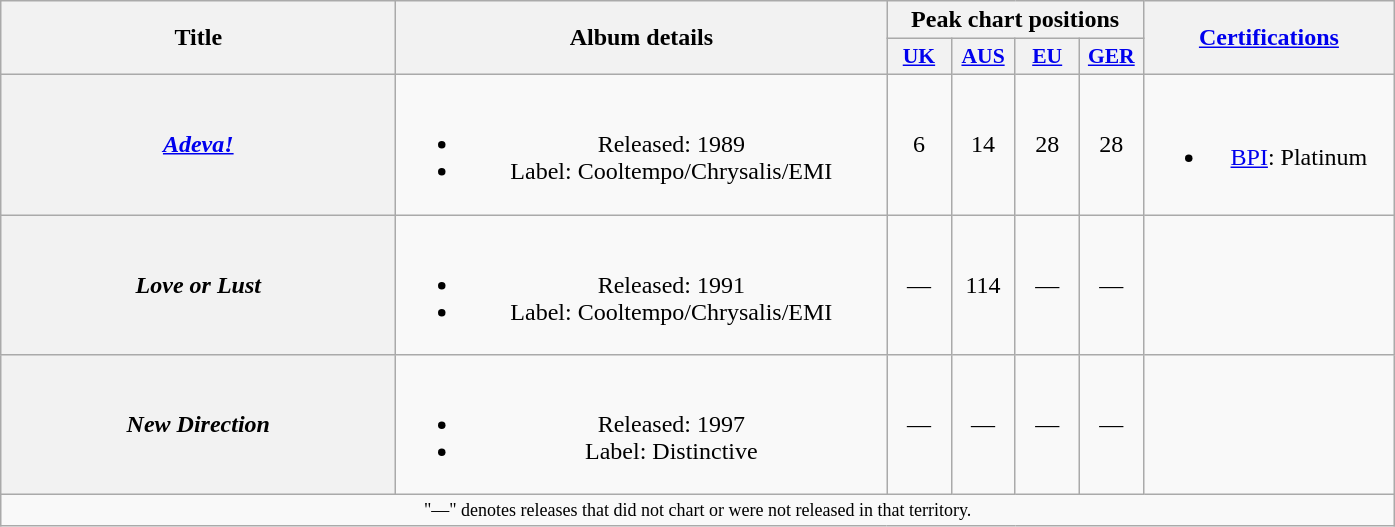<table class="wikitable plainrowheaders" style="text-align:center;">
<tr>
<th scope="col" rowspan="2" style="width:16em;">Title</th>
<th scope="col" rowspan="2" style="width:20em;">Album details</th>
<th scope="col" colspan="4">Peak chart positions</th>
<th scope="col" rowspan="2" style="width:10em;"><a href='#'>Certifications</a></th>
</tr>
<tr>
<th scope="col" style="width:2.5em;font-size:90%;"><a href='#'>UK</a><br></th>
<th scope="col" style="width:2.5em;font-size:90%;"><a href='#'>AUS</a><br></th>
<th scope="col" style="width:2.5em;font-size:90%;"><a href='#'>EU</a><br></th>
<th scope="col" style="width:2.5em;font-size:90%;"><a href='#'>GER</a><br></th>
</tr>
<tr>
<th scope="row"><em><a href='#'>Adeva!</a></em></th>
<td><br><ul><li>Released: 1989</li><li>Label: Cooltempo/Chrysalis/EMI</li></ul></td>
<td>6</td>
<td>14</td>
<td>28</td>
<td>28</td>
<td><br><ul><li><a href='#'>BPI</a>: Platinum</li></ul></td>
</tr>
<tr>
<th scope="row"><em>Love or Lust</em></th>
<td><br><ul><li>Released: 1991</li><li>Label: Cooltempo/Chrysalis/EMI</li></ul></td>
<td>—</td>
<td>114</td>
<td>—</td>
<td>—</td>
<td></td>
</tr>
<tr>
<th scope="row"><em>New Direction</em></th>
<td><br><ul><li>Released: 1997</li><li>Label: Distinctive</li></ul></td>
<td>—</td>
<td>—</td>
<td>—</td>
<td>—</td>
<td></td>
</tr>
<tr>
<td colspan="7" style="text-align:center; font-size:9pt;">"—" denotes releases that did not chart or were not released in that territory.</td>
</tr>
</table>
